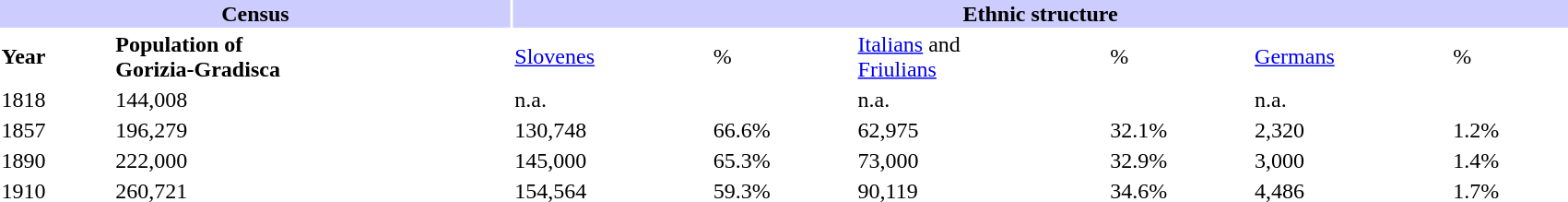<table class="toccolours" style="margin: 0 1em 0 1em;" width="90%">
<tr>
<th align="center" style="background:#ccccff" colspan="2"><strong>Census</strong></th>
<th align="center" style="background:#ccccff" colspan="6"><strong>Ethnic structure</strong></th>
</tr>
<tr>
<td><strong>Year</strong></td>
<td><strong>Population of<br>Gorizia-Gradisca</strong></td>
<td><a href='#'>Slovenes</a></td>
<td>%</td>
<td><a href='#'>Italians</a> and<br> <a href='#'>Friulians</a></td>
<td>%</td>
<td><a href='#'>Germans</a></td>
<td>%</td>
</tr>
<tr --->
<td>1818</td>
<td>144,008</td>
<td>n.a.</td>
<td></td>
<td>n.a.</td>
<td></td>
<td>n.a.</td>
<td></td>
</tr>
<tr --->
<td>1857</td>
<td>196,279</td>
<td>130,748</td>
<td>66.6%</td>
<td>62,975</td>
<td>32.1%</td>
<td>2,320</td>
<td>1.2%</td>
</tr>
<tr --->
<td>1890</td>
<td>222,000</td>
<td>145,000</td>
<td>65.3%</td>
<td>73,000</td>
<td>32.9%</td>
<td>3,000</td>
<td>1.4%</td>
</tr>
<tr --->
<td>1910</td>
<td>260,721</td>
<td>154,564</td>
<td>59.3%</td>
<td>90,119</td>
<td>34.6%</td>
<td>4,486</td>
<td>1.7%</td>
</tr>
<tr --->
</tr>
</table>
